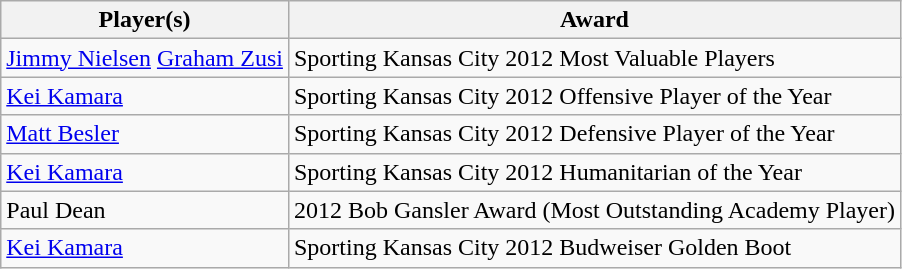<table class=wikitable>
<tr>
<th>Player(s)</th>
<th>Award </th>
</tr>
<tr>
<td> <a href='#'>Jimmy Nielsen</a>  <a href='#'>Graham Zusi</a></td>
<td>Sporting Kansas City 2012 Most Valuable Players</td>
</tr>
<tr>
<td> <a href='#'>Kei Kamara</a></td>
<td>Sporting Kansas City 2012 Offensive Player of the Year</td>
</tr>
<tr>
<td> <a href='#'>Matt Besler</a></td>
<td>Sporting Kansas City 2012 Defensive Player of the Year</td>
</tr>
<tr>
<td> <a href='#'>Kei Kamara</a></td>
<td>Sporting Kansas City 2012 Humanitarian of the Year</td>
</tr>
<tr>
<td> Paul Dean</td>
<td>2012 Bob Gansler Award (Most Outstanding Academy Player)</td>
</tr>
<tr>
<td> <a href='#'>Kei Kamara</a></td>
<td>Sporting Kansas City 2012 Budweiser Golden Boot</td>
</tr>
</table>
